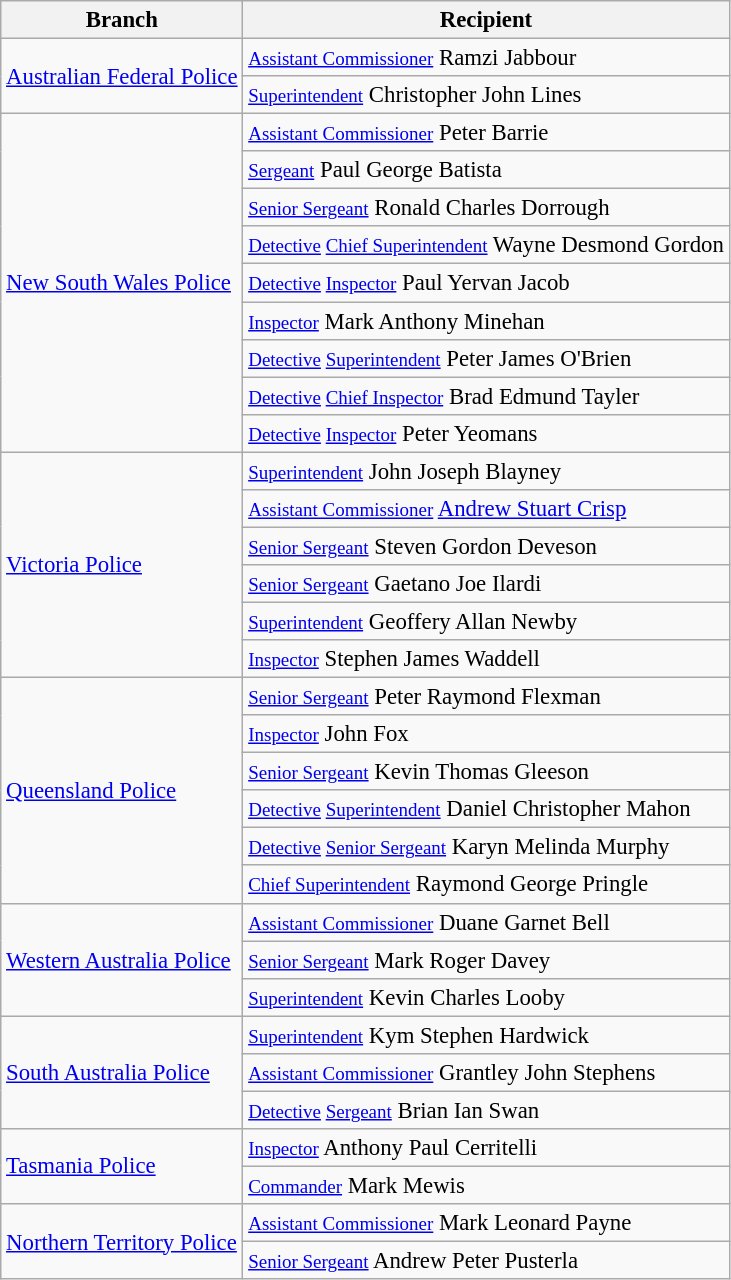<table class="wikitable" style="font-size:95%;">
<tr>
<th>Branch</th>
<th>Recipient</th>
</tr>
<tr>
<td rowspan="2"><a href='#'>Australian Federal Police</a></td>
<td><small><a href='#'>Assistant Commissioner</a></small> Ramzi Jabbour</td>
</tr>
<tr>
<td><small><a href='#'>Superintendent</a></small> Christopher John Lines</td>
</tr>
<tr>
<td rowspan="9"><a href='#'>New South Wales Police</a></td>
<td><small><a href='#'>Assistant Commissioner</a></small> Peter Barrie</td>
</tr>
<tr>
<td><small><a href='#'>Sergeant</a></small> Paul George Batista</td>
</tr>
<tr>
<td><small><a href='#'>Senior Sergeant</a></small> Ronald Charles Dorrough</td>
</tr>
<tr>
<td><small><a href='#'>Detective</a> <a href='#'>Chief Superintendent</a></small> Wayne Desmond Gordon</td>
</tr>
<tr>
<td><small><a href='#'>Detective</a> <a href='#'>Inspector</a></small> Paul Yervan Jacob</td>
</tr>
<tr>
<td><small><a href='#'>Inspector</a></small> Mark Anthony Minehan</td>
</tr>
<tr>
<td><small><a href='#'>Detective</a> <a href='#'>Superintendent</a></small> Peter James O'Brien</td>
</tr>
<tr>
<td><small><a href='#'>Detective</a> <a href='#'>Chief Inspector</a></small> Brad Edmund Tayler</td>
</tr>
<tr>
<td><small><a href='#'>Detective</a> <a href='#'>Inspector</a></small> Peter Yeomans</td>
</tr>
<tr>
<td rowspan="6"><a href='#'>Victoria Police</a></td>
<td><small><a href='#'>Superintendent</a></small> John Joseph Blayney</td>
</tr>
<tr>
<td><small><a href='#'>Assistant Commissioner</a></small> <a href='#'>Andrew Stuart Crisp</a></td>
</tr>
<tr>
<td><small><a href='#'>Senior Sergeant</a></small> Steven Gordon Deveson</td>
</tr>
<tr>
<td><small><a href='#'>Senior Sergeant</a></small> Gaetano Joe Ilardi</td>
</tr>
<tr>
<td><small><a href='#'>Superintendent</a></small> Geoffery Allan Newby</td>
</tr>
<tr>
<td><small><a href='#'>Inspector</a></small> Stephen James Waddell</td>
</tr>
<tr>
<td rowspan="6"><a href='#'>Queensland Police</a></td>
<td><small><a href='#'>Senior Sergeant</a></small> Peter Raymond Flexman</td>
</tr>
<tr>
<td><small><a href='#'>Inspector</a></small> John Fox</td>
</tr>
<tr>
<td><small><a href='#'>Senior Sergeant</a></small> Kevin Thomas Gleeson</td>
</tr>
<tr>
<td><small><a href='#'>Detective</a> <a href='#'>Superintendent</a></small> Daniel Christopher Mahon</td>
</tr>
<tr>
<td><small><a href='#'>Detective</a> <a href='#'>Senior Sergeant</a></small> Karyn Melinda Murphy</td>
</tr>
<tr>
<td><small><a href='#'>Chief Superintendent</a></small> Raymond George Pringle</td>
</tr>
<tr>
<td rowspan="3"><a href='#'>Western Australia Police</a></td>
<td><small><a href='#'>Assistant Commissioner</a></small> Duane Garnet Bell</td>
</tr>
<tr>
<td><small><a href='#'>Senior Sergeant</a></small> Mark Roger Davey</td>
</tr>
<tr>
<td><small><a href='#'>Superintendent</a></small> Kevin Charles Looby</td>
</tr>
<tr>
<td rowspan="3"><a href='#'>South Australia Police</a></td>
<td><small><a href='#'>Superintendent</a></small> Kym Stephen Hardwick</td>
</tr>
<tr>
<td><small><a href='#'>Assistant Commissioner</a></small> Grantley John Stephens</td>
</tr>
<tr>
<td><small><a href='#'>Detective</a> <a href='#'>Sergeant</a></small> Brian Ian Swan</td>
</tr>
<tr>
<td rowspan="2"><a href='#'>Tasmania Police</a></td>
<td><small><a href='#'>Inspector</a></small> Anthony Paul Cerritelli</td>
</tr>
<tr>
<td><small><a href='#'>Commander</a></small> Mark Mewis</td>
</tr>
<tr>
<td rowspan="2"><a href='#'>Northern Territory Police</a></td>
<td><small><a href='#'>Assistant Commissioner</a></small> Mark Leonard Payne</td>
</tr>
<tr>
<td><small><a href='#'>Senior Sergeant</a></small> Andrew Peter Pusterla</td>
</tr>
</table>
